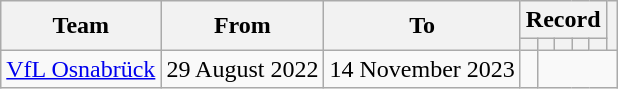<table class="wikitable" style="text-align: center">
<tr>
<th rowspan="2">Team</th>
<th rowspan="2">From</th>
<th rowspan="2">To</th>
<th colspan="5">Record</th>
<th rowspan="2"></th>
</tr>
<tr>
<th></th>
<th></th>
<th></th>
<th></th>
<th></th>
</tr>
<tr>
<td><a href='#'>VfL Osnabrück</a></td>
<td>29 August 2022</td>
<td>14 November 2023<br></td>
<td></td>
</tr>
</table>
